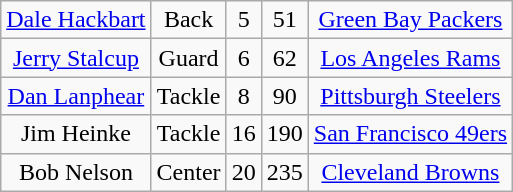<table class=wikitable style="text-align:center">
<tr>
<td><a href='#'>Dale Hackbart</a></td>
<td>Back</td>
<td>5</td>
<td>51</td>
<td><a href='#'>Green Bay Packers</a></td>
</tr>
<tr>
<td><a href='#'>Jerry Stalcup</a></td>
<td>Guard</td>
<td>6</td>
<td>62</td>
<td><a href='#'>Los Angeles Rams</a></td>
</tr>
<tr>
<td><a href='#'>Dan Lanphear</a></td>
<td>Tackle</td>
<td>8</td>
<td>90</td>
<td><a href='#'>Pittsburgh Steelers</a></td>
</tr>
<tr>
<td>Jim Heinke</td>
<td>Tackle</td>
<td>16</td>
<td>190</td>
<td><a href='#'>San Francisco 49ers</a></td>
</tr>
<tr>
<td>Bob Nelson</td>
<td>Center</td>
<td>20</td>
<td>235</td>
<td><a href='#'>Cleveland Browns</a></td>
</tr>
</table>
